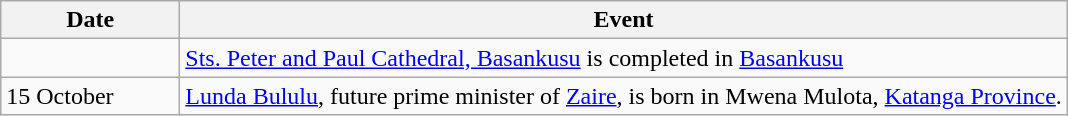<table class=wikitable>
<tr>
<th style="width:7em">Date</th>
<th>Event</th>
</tr>
<tr>
<td></td>
<td><a href='#'>Sts. Peter and Paul Cathedral, Basankusu</a> is completed in <a href='#'>Basankusu</a></td>
</tr>
<tr>
<td>15 October</td>
<td><a href='#'>Lunda Bululu</a>, future prime minister of <a href='#'>Zaire</a>, is born in Mwena Mulota, <a href='#'>Katanga Province</a>.</td>
</tr>
</table>
